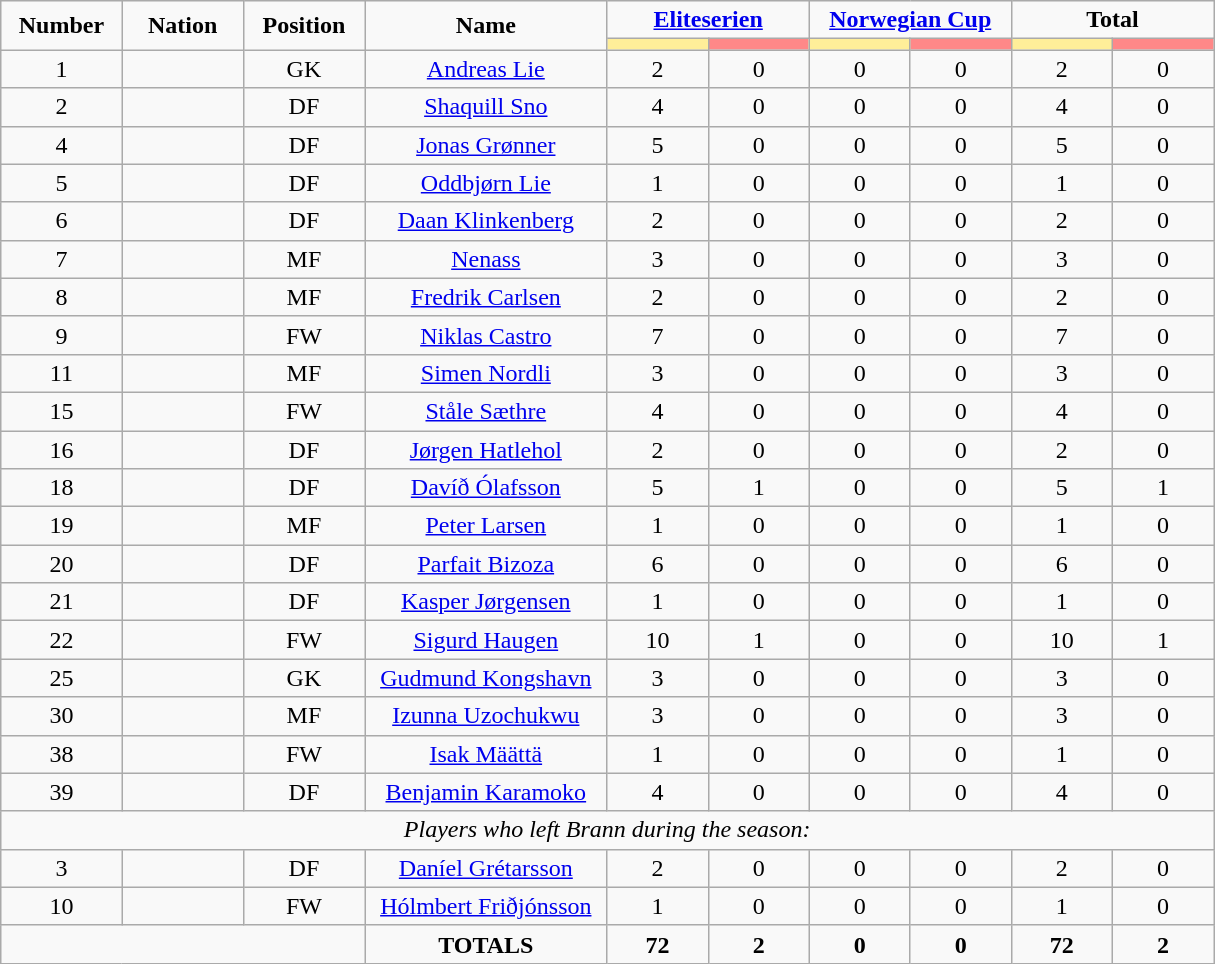<table class="wikitable" style="font-size: 100%; text-align: center;">
<tr>
<td rowspan="2" width="10%" align="center"><strong>Number</strong></td>
<td rowspan="2" width="10%" align="center"><strong>Nation</strong></td>
<td rowspan="2" width="10%" align="center"><strong>Position</strong></td>
<td rowspan="2" width="20%" align="center"><strong>Name</strong></td>
<td colspan="2" align="center"><strong><a href='#'>Eliteserien</a></strong></td>
<td colspan="2" align="center"><strong><a href='#'>Norwegian Cup</a></strong></td>
<td colspan="2" align="center"><strong>Total</strong></td>
</tr>
<tr>
<th width=60 style="background: #FFEE99"></th>
<th width=60 style="background: #FF8888"></th>
<th width=60 style="background: #FFEE99"></th>
<th width=60 style="background: #FF8888"></th>
<th width=60 style="background: #FFEE99"></th>
<th width=60 style="background: #FF8888"></th>
</tr>
<tr>
<td>1</td>
<td></td>
<td>GK</td>
<td><a href='#'>Andreas Lie</a></td>
<td>2</td>
<td>0</td>
<td>0</td>
<td>0</td>
<td>2</td>
<td>0</td>
</tr>
<tr>
<td>2</td>
<td></td>
<td>DF</td>
<td><a href='#'>Shaquill Sno</a></td>
<td>4</td>
<td>0</td>
<td>0</td>
<td>0</td>
<td>4</td>
<td>0</td>
</tr>
<tr>
<td>4</td>
<td></td>
<td>DF</td>
<td><a href='#'>Jonas Grønner</a></td>
<td>5</td>
<td>0</td>
<td>0</td>
<td>0</td>
<td>5</td>
<td>0</td>
</tr>
<tr>
<td>5</td>
<td></td>
<td>DF</td>
<td><a href='#'>Oddbjørn Lie</a></td>
<td>1</td>
<td>0</td>
<td>0</td>
<td>0</td>
<td>1</td>
<td>0</td>
</tr>
<tr>
<td>6</td>
<td></td>
<td>DF</td>
<td><a href='#'>Daan Klinkenberg</a></td>
<td>2</td>
<td>0</td>
<td>0</td>
<td>0</td>
<td>2</td>
<td>0</td>
</tr>
<tr>
<td>7</td>
<td></td>
<td>MF</td>
<td><a href='#'>Nenass</a></td>
<td>3</td>
<td>0</td>
<td>0</td>
<td>0</td>
<td>3</td>
<td>0</td>
</tr>
<tr>
<td>8</td>
<td></td>
<td>MF</td>
<td><a href='#'>Fredrik Carlsen</a></td>
<td>2</td>
<td>0</td>
<td>0</td>
<td>0</td>
<td>2</td>
<td>0</td>
</tr>
<tr>
<td>9</td>
<td></td>
<td>FW</td>
<td><a href='#'>Niklas Castro</a></td>
<td>7</td>
<td>0</td>
<td>0</td>
<td>0</td>
<td>7</td>
<td>0</td>
</tr>
<tr>
<td>11</td>
<td></td>
<td>MF</td>
<td><a href='#'>Simen Nordli</a></td>
<td>3</td>
<td>0</td>
<td>0</td>
<td>0</td>
<td>3</td>
<td>0</td>
</tr>
<tr>
<td>15</td>
<td></td>
<td>FW</td>
<td><a href='#'>Ståle Sæthre</a></td>
<td>4</td>
<td>0</td>
<td>0</td>
<td>0</td>
<td>4</td>
<td>0</td>
</tr>
<tr>
<td>16</td>
<td></td>
<td>DF</td>
<td><a href='#'>Jørgen Hatlehol</a></td>
<td>2</td>
<td>0</td>
<td>0</td>
<td>0</td>
<td>2</td>
<td>0</td>
</tr>
<tr>
<td>18</td>
<td></td>
<td>DF</td>
<td><a href='#'>Davíð Ólafsson</a></td>
<td>5</td>
<td>1</td>
<td>0</td>
<td>0</td>
<td>5</td>
<td>1</td>
</tr>
<tr>
<td>19</td>
<td></td>
<td>MF</td>
<td><a href='#'>Peter Larsen</a></td>
<td>1</td>
<td>0</td>
<td>0</td>
<td>0</td>
<td>1</td>
<td>0</td>
</tr>
<tr>
<td>20</td>
<td></td>
<td>DF</td>
<td><a href='#'>Parfait Bizoza</a></td>
<td>6</td>
<td>0</td>
<td>0</td>
<td>0</td>
<td>6</td>
<td>0</td>
</tr>
<tr>
<td>21</td>
<td></td>
<td>DF</td>
<td><a href='#'>Kasper Jørgensen</a></td>
<td>1</td>
<td>0</td>
<td>0</td>
<td>0</td>
<td>1</td>
<td>0</td>
</tr>
<tr>
<td>22</td>
<td></td>
<td>FW</td>
<td><a href='#'>Sigurd Haugen</a></td>
<td>10</td>
<td>1</td>
<td>0</td>
<td>0</td>
<td>10</td>
<td>1</td>
</tr>
<tr>
<td>25</td>
<td></td>
<td>GK</td>
<td><a href='#'>Gudmund Kongshavn</a></td>
<td>3</td>
<td>0</td>
<td>0</td>
<td>0</td>
<td>3</td>
<td>0</td>
</tr>
<tr>
<td>30</td>
<td></td>
<td>MF</td>
<td><a href='#'>Izunna Uzochukwu</a></td>
<td>3</td>
<td>0</td>
<td>0</td>
<td>0</td>
<td>3</td>
<td>0</td>
</tr>
<tr>
<td>38</td>
<td></td>
<td>FW</td>
<td><a href='#'>Isak Määttä</a></td>
<td>1</td>
<td>0</td>
<td>0</td>
<td>0</td>
<td>1</td>
<td>0</td>
</tr>
<tr>
<td>39</td>
<td></td>
<td>DF</td>
<td><a href='#'>Benjamin Karamoko</a></td>
<td>4</td>
<td>0</td>
<td>0</td>
<td>0</td>
<td>4</td>
<td>0</td>
</tr>
<tr>
<td colspan="14"><em>Players who left Brann during the season:</em></td>
</tr>
<tr>
<td>3</td>
<td></td>
<td>DF</td>
<td><a href='#'>Daníel Grétarsson</a></td>
<td>2</td>
<td>0</td>
<td>0</td>
<td>0</td>
<td>2</td>
<td>0</td>
</tr>
<tr>
<td>10</td>
<td></td>
<td>FW</td>
<td><a href='#'>Hólmbert Friðjónsson</a></td>
<td>1</td>
<td>0</td>
<td>0</td>
<td>0</td>
<td>1</td>
<td>0</td>
</tr>
<tr>
<td colspan="3"></td>
<td><strong>TOTALS</strong></td>
<td><strong>72</strong></td>
<td><strong>2</strong></td>
<td><strong>0</strong></td>
<td><strong>0</strong></td>
<td><strong>72</strong></td>
<td><strong>2</strong></td>
</tr>
</table>
